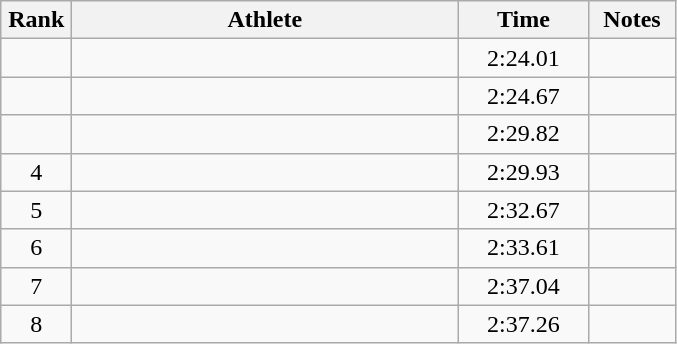<table class="wikitable" style="text-align:center">
<tr>
<th width=40>Rank</th>
<th width=250>Athlete</th>
<th width=80>Time</th>
<th width=50>Notes</th>
</tr>
<tr>
<td></td>
<td align=left></td>
<td>2:24.01</td>
<td></td>
</tr>
<tr>
<td></td>
<td align=left></td>
<td>2:24.67</td>
<td></td>
</tr>
<tr>
<td></td>
<td align=left></td>
<td>2:29.82</td>
<td></td>
</tr>
<tr>
<td>4</td>
<td align=left></td>
<td>2:29.93</td>
<td></td>
</tr>
<tr>
<td>5</td>
<td align=left></td>
<td>2:32.67</td>
<td></td>
</tr>
<tr>
<td>6</td>
<td align=left></td>
<td>2:33.61</td>
<td></td>
</tr>
<tr>
<td>7</td>
<td align=left></td>
<td>2:37.04</td>
<td></td>
</tr>
<tr>
<td>8</td>
<td align=left></td>
<td>2:37.26</td>
<td></td>
</tr>
</table>
